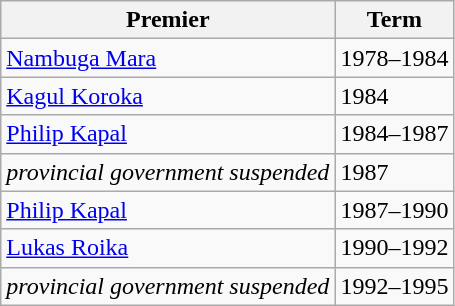<table class="wikitable">
<tr>
<th><strong>Premier</strong></th>
<th><strong>Term</strong></th>
</tr>
<tr>
<td><a href='#'>Nambuga Mara</a></td>
<td>1978–1984</td>
</tr>
<tr>
<td><a href='#'>Kagul Koroka</a></td>
<td>1984</td>
</tr>
<tr>
<td><a href='#'>Philip Kapal</a></td>
<td>1984–1987</td>
</tr>
<tr>
<td><em>provincial government suspended</em></td>
<td>1987</td>
</tr>
<tr>
<td><a href='#'>Philip Kapal</a></td>
<td>1987–1990</td>
</tr>
<tr>
<td><a href='#'>Lukas Roika</a></td>
<td>1990–1992</td>
</tr>
<tr>
<td><em>provincial government suspended</em></td>
<td>1992–1995</td>
</tr>
</table>
